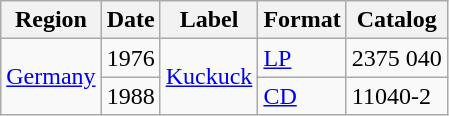<table class="wikitable">
<tr>
<th>Region</th>
<th>Date</th>
<th>Label</th>
<th>Format</th>
<th>Catalog</th>
</tr>
<tr>
<td rowspan="2"><a href='#'>Germany</a></td>
<td>1976</td>
<td rowspan="2"><a href='#'>Kuckuck</a></td>
<td><a href='#'>LP</a></td>
<td>2375 040</td>
</tr>
<tr>
<td>1988</td>
<td><a href='#'>CD</a></td>
<td>11040-2</td>
</tr>
</table>
